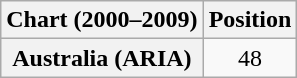<table class="wikitable plainrowheaders" style="text-align:center">
<tr>
<th scope="col">Chart (2000–2009)</th>
<th scope="col">Position</th>
</tr>
<tr>
<th scope="row">Australia (ARIA)</th>
<td>48</td>
</tr>
</table>
